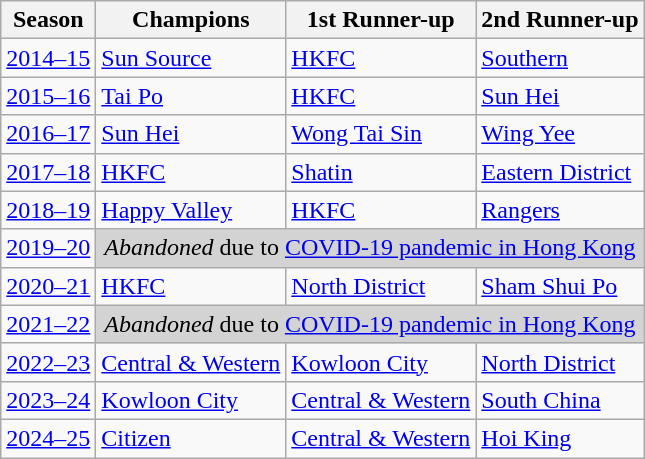<table class="wikitable">
<tr>
<th>Season</th>
<th>Champions</th>
<th>1st Runner-up</th>
<th>2nd Runner-up</th>
</tr>
<tr>
<td><a href='#'>2014–15</a></td>
<td><a href='#'>Sun Source</a></td>
<td><a href='#'>HKFC</a></td>
<td><a href='#'>Southern</a></td>
</tr>
<tr>
<td><a href='#'>2015–16</a></td>
<td><a href='#'>Tai Po</a></td>
<td><a href='#'>HKFC</a></td>
<td><a href='#'>Sun Hei</a></td>
</tr>
<tr>
<td><a href='#'>2016–17</a></td>
<td><a href='#'>Sun Hei</a></td>
<td><a href='#'>Wong Tai Sin</a></td>
<td><a href='#'>Wing Yee</a></td>
</tr>
<tr>
<td><a href='#'>2017–18</a></td>
<td><a href='#'>HKFC</a></td>
<td><a href='#'>Shatin</a></td>
<td><a href='#'>Eastern District</a></td>
</tr>
<tr>
<td><a href='#'>2018–19</a></td>
<td><a href='#'>Happy Valley</a></td>
<td><a href='#'>HKFC</a></td>
<td><a href='#'>Rangers</a></td>
</tr>
<tr>
<td><a href='#'>2019–20</a></td>
<td colspan=3 bgcolor=lightgrey align=center><em>Abandoned</em> due to <a href='#'>COVID-19 pandemic in Hong Kong</a></td>
</tr>
<tr>
<td><a href='#'>2020–21</a></td>
<td><a href='#'>HKFC</a></td>
<td><a href='#'>North District</a></td>
<td><a href='#'>Sham Shui Po</a></td>
</tr>
<tr>
<td><a href='#'>2021–22</a></td>
<td colspan=3 bgcolor=lightgrey align=center><em>Abandoned</em> due to <a href='#'>COVID-19 pandemic in Hong Kong</a></td>
</tr>
<tr>
<td><a href='#'>2022–23</a></td>
<td><a href='#'>Central & Western</a></td>
<td><a href='#'>Kowloon City</a></td>
<td><a href='#'>North District</a></td>
</tr>
<tr>
<td><a href='#'>2023–24</a></td>
<td><a href='#'>Kowloon City</a></td>
<td><a href='#'>Central & Western</a></td>
<td><a href='#'>South China</a></td>
</tr>
<tr>
<td><a href='#'>2024–25</a></td>
<td><a href='#'>Citizen</a></td>
<td><a href='#'>Central & Western</a></td>
<td><a href='#'>Hoi King</a></td>
</tr>
</table>
